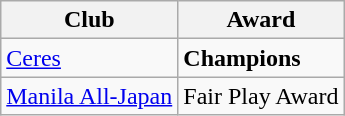<table class="wikitable" style="text-align:center">
<tr>
<th>Club</th>
<th>Award</th>
</tr>
<tr>
<td align="left"><a href='#'>Ceres</a></td>
<td align="left"><strong>Champions</strong></td>
</tr>
<tr>
<td align="left"><a href='#'>Manila All-Japan</a></td>
<td align="left">Fair Play Award</td>
</tr>
</table>
